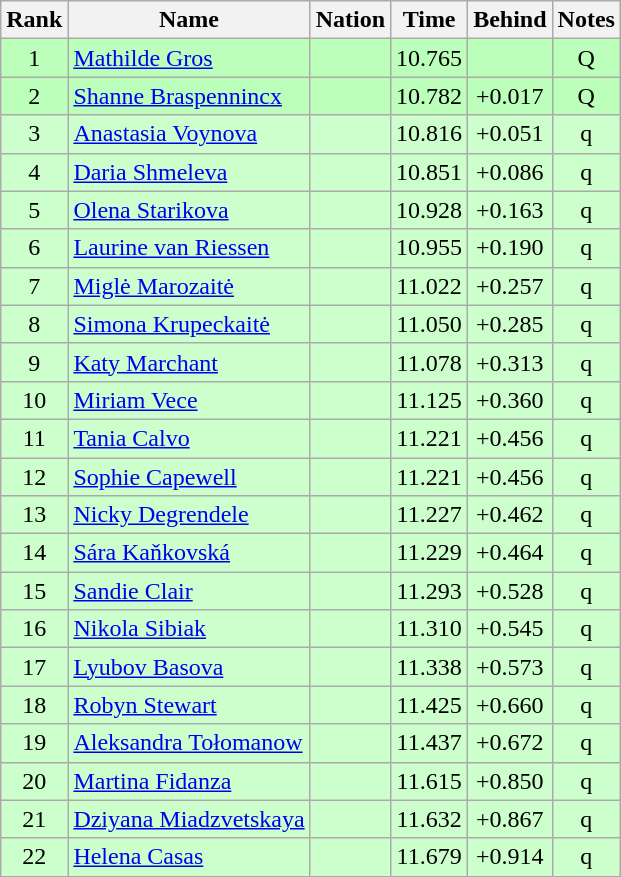<table class="wikitable sortable" style="text-align:center">
<tr>
<th>Rank</th>
<th>Name</th>
<th>Nation</th>
<th>Time</th>
<th>Behind</th>
<th>Notes</th>
</tr>
<tr bgcolor=bbffbb>
<td>1</td>
<td align=left><a href='#'>Mathilde Gros</a></td>
<td align=left></td>
<td>10.765</td>
<td></td>
<td>Q</td>
</tr>
<tr bgcolor=bbffbb>
<td>2</td>
<td align=left><a href='#'>Shanne Braspennincx</a></td>
<td align=left></td>
<td>10.782</td>
<td>+0.017</td>
<td>Q</td>
</tr>
<tr bgcolor=ccffcc>
<td>3</td>
<td align=left><a href='#'>Anastasia Voynova</a></td>
<td align=left></td>
<td>10.816</td>
<td>+0.051</td>
<td>q</td>
</tr>
<tr bgcolor=ccffcc>
<td>4</td>
<td align=left><a href='#'>Daria Shmeleva</a></td>
<td align=left></td>
<td>10.851</td>
<td>+0.086</td>
<td>q</td>
</tr>
<tr bgcolor=ccffcc>
<td>5</td>
<td align=left><a href='#'>Olena Starikova</a></td>
<td align=left></td>
<td>10.928</td>
<td>+0.163</td>
<td>q</td>
</tr>
<tr bgcolor=ccffcc>
<td>6</td>
<td align=left><a href='#'>Laurine van Riessen</a></td>
<td align=left></td>
<td>10.955</td>
<td>+0.190</td>
<td>q</td>
</tr>
<tr bgcolor=ccffcc>
<td>7</td>
<td align=left><a href='#'>Miglė Marozaitė</a></td>
<td align=left></td>
<td>11.022</td>
<td>+0.257</td>
<td>q</td>
</tr>
<tr bgcolor=ccffcc>
<td>8</td>
<td align=left><a href='#'>Simona Krupeckaitė</a></td>
<td align=left></td>
<td>11.050</td>
<td>+0.285</td>
<td>q</td>
</tr>
<tr bgcolor=ccffcc>
<td>9</td>
<td align=left><a href='#'>Katy Marchant</a></td>
<td align=left></td>
<td>11.078</td>
<td>+0.313</td>
<td>q</td>
</tr>
<tr bgcolor=ccffcc>
<td>10</td>
<td align=left><a href='#'>Miriam Vece</a></td>
<td align=left></td>
<td>11.125</td>
<td>+0.360</td>
<td>q</td>
</tr>
<tr bgcolor=ccffcc>
<td>11</td>
<td align=left><a href='#'>Tania Calvo</a></td>
<td align=left></td>
<td>11.221</td>
<td>+0.456</td>
<td>q</td>
</tr>
<tr bgcolor=ccffcc>
<td>12</td>
<td align=left><a href='#'>Sophie Capewell</a></td>
<td align=left></td>
<td>11.221</td>
<td>+0.456</td>
<td>q</td>
</tr>
<tr bgcolor=ccffcc>
<td>13</td>
<td align=left><a href='#'>Nicky Degrendele</a></td>
<td align=left></td>
<td>11.227</td>
<td>+0.462</td>
<td>q</td>
</tr>
<tr bgcolor=ccffcc>
<td>14</td>
<td align=left><a href='#'>Sára Kaňkovská</a></td>
<td align=left></td>
<td>11.229</td>
<td>+0.464</td>
<td>q</td>
</tr>
<tr bgcolor=ccffcc>
<td>15</td>
<td align=left><a href='#'>Sandie Clair</a></td>
<td align=left></td>
<td>11.293</td>
<td>+0.528</td>
<td>q</td>
</tr>
<tr bgcolor=ccffcc>
<td>16</td>
<td align=left><a href='#'>Nikola Sibiak</a></td>
<td align=left></td>
<td>11.310</td>
<td>+0.545</td>
<td>q</td>
</tr>
<tr bgcolor=ccffcc>
<td>17</td>
<td align=left><a href='#'>Lyubov Basova</a></td>
<td align=left></td>
<td>11.338</td>
<td>+0.573</td>
<td>q</td>
</tr>
<tr bgcolor=ccffcc>
<td>18</td>
<td align=left><a href='#'>Robyn Stewart</a></td>
<td align=left></td>
<td>11.425</td>
<td>+0.660</td>
<td>q</td>
</tr>
<tr bgcolor=ccffcc>
<td>19</td>
<td align=left><a href='#'>Aleksandra Tołomanow</a></td>
<td align=left></td>
<td>11.437</td>
<td>+0.672</td>
<td>q</td>
</tr>
<tr bgcolor=ccffcc>
<td>20</td>
<td align=left><a href='#'>Martina Fidanza</a></td>
<td align=left></td>
<td>11.615</td>
<td>+0.850</td>
<td>q</td>
</tr>
<tr bgcolor=ccffcc>
<td>21</td>
<td align=left><a href='#'>Dziyana Miadzvetskaya</a></td>
<td align=left></td>
<td>11.632</td>
<td>+0.867</td>
<td>q</td>
</tr>
<tr bgcolor=ccffcc>
<td>22</td>
<td align=left><a href='#'>Helena Casas</a></td>
<td align=left></td>
<td>11.679</td>
<td>+0.914</td>
<td>q</td>
</tr>
</table>
